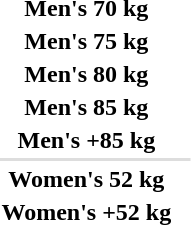<table>
<tr>
<th scope="row">Men's 70 kg</th>
<td></td>
<td></td>
<td></td>
</tr>
<tr>
<th scope="row">Men's 75 kg</th>
<td></td>
<td></td>
<td></td>
</tr>
<tr>
<th scope="row">Men's 80 kg</th>
<td></td>
<td></td>
<td></td>
</tr>
<tr>
<th scope="row">Men's 85 kg</th>
<td></td>
<td></td>
<td></td>
</tr>
<tr>
<th scope="row">Men's +85 kg</th>
<td></td>
<td></td>
<td></td>
</tr>
<tr bgcolor=#DDDDDD>
<td colspan=4></td>
</tr>
<tr>
<th scope="row">Women's 52 kg</th>
<td></td>
<td></td>
<td></td>
</tr>
<tr>
<th scope="row">Women's +52 kg</th>
<td></td>
<td></td>
<td></td>
</tr>
</table>
